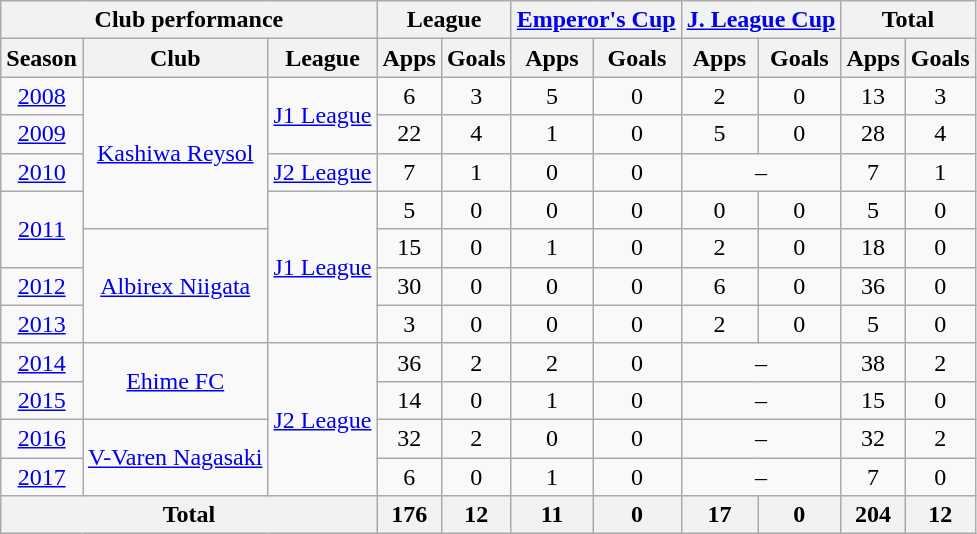<table class="wikitable" style="text-align: center">
<tr>
<th Colspan="3">Club performance</th>
<th Colspan="2">League</th>
<th Colspan="2"><a href='#'>Emperor's Cup</a></th>
<th Colspan="2"><a href='#'>J. League Cup</a></th>
<th Colspan="2">Total</th>
</tr>
<tr>
<th>Season</th>
<th>Club</th>
<th>League</th>
<th>Apps</th>
<th>Goals</th>
<th>Apps</th>
<th>Goals</th>
<th>Apps</th>
<th>Goals</th>
<th>Apps</th>
<th>Goals</th>
</tr>
<tr>
<td><a href='#'>2008</a></td>
<td rowspan="4"><a href='#'>Kashiwa Reysol</a></td>
<td rowspan="2"><a href='#'>J1 League</a></td>
<td>6</td>
<td>3</td>
<td>5</td>
<td>0</td>
<td>2</td>
<td>0</td>
<td>13</td>
<td>3</td>
</tr>
<tr>
<td><a href='#'>2009</a></td>
<td>22</td>
<td>4</td>
<td>1</td>
<td>0</td>
<td>5</td>
<td>0</td>
<td>28</td>
<td>4</td>
</tr>
<tr>
<td><a href='#'>2010</a></td>
<td><a href='#'>J2 League</a></td>
<td>7</td>
<td>1</td>
<td>0</td>
<td>0</td>
<td colspan="2">–</td>
<td>7</td>
<td>1</td>
</tr>
<tr>
<td rowspan="2"><a href='#'>2011</a></td>
<td rowspan="4"><a href='#'>J1 League</a></td>
<td>5</td>
<td>0</td>
<td>0</td>
<td>0</td>
<td>0</td>
<td>0</td>
<td>5</td>
<td>0</td>
</tr>
<tr>
<td rowspan="3"><a href='#'>Albirex Niigata</a></td>
<td>15</td>
<td>0</td>
<td>1</td>
<td>0</td>
<td>2</td>
<td>0</td>
<td>18</td>
<td>0</td>
</tr>
<tr>
<td><a href='#'>2012</a></td>
<td>30</td>
<td>0</td>
<td>0</td>
<td>0</td>
<td>6</td>
<td>0</td>
<td>36</td>
<td>0</td>
</tr>
<tr>
<td><a href='#'>2013</a></td>
<td>3</td>
<td>0</td>
<td>0</td>
<td>0</td>
<td>2</td>
<td>0</td>
<td>5</td>
<td>0</td>
</tr>
<tr>
<td><a href='#'>2014</a></td>
<td rowspan="2"><a href='#'>Ehime FC</a></td>
<td rowspan="4"><a href='#'>J2 League</a></td>
<td>36</td>
<td>2</td>
<td>2</td>
<td>0</td>
<td colspan="2">–</td>
<td>38</td>
<td>2</td>
</tr>
<tr>
<td><a href='#'>2015</a></td>
<td>14</td>
<td>0</td>
<td>1</td>
<td>0</td>
<td colspan="2">–</td>
<td>15</td>
<td>0</td>
</tr>
<tr>
<td><a href='#'>2016</a></td>
<td rowspan="2"><a href='#'>V-Varen Nagasaki</a></td>
<td>32</td>
<td>2</td>
<td>0</td>
<td>0</td>
<td colspan="2">–</td>
<td>32</td>
<td>2</td>
</tr>
<tr>
<td><a href='#'>2017</a></td>
<td>6</td>
<td>0</td>
<td>1</td>
<td>0</td>
<td colspan="2">–</td>
<td>7</td>
<td>0</td>
</tr>
<tr>
<th colspan=3>Total</th>
<th>176</th>
<th>12</th>
<th>11</th>
<th>0</th>
<th>17</th>
<th>0</th>
<th>204</th>
<th>12</th>
</tr>
</table>
